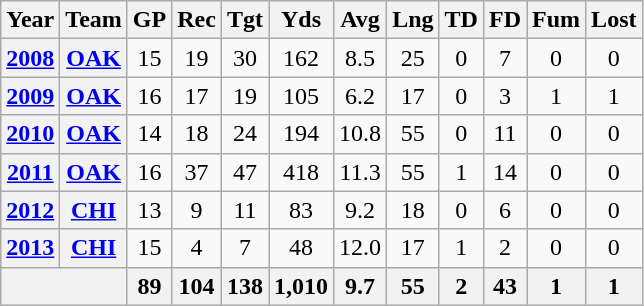<table class="wikitable" style="text-align:center;">
<tr>
<th>Year</th>
<th>Team</th>
<th>GP</th>
<th>Rec</th>
<th>Tgt</th>
<th>Yds</th>
<th>Avg</th>
<th>Lng</th>
<th>TD</th>
<th>FD</th>
<th>Fum</th>
<th>Lost</th>
</tr>
<tr>
<th><a href='#'>2008</a></th>
<th><a href='#'>OAK</a></th>
<td>15</td>
<td>19</td>
<td>30</td>
<td>162</td>
<td>8.5</td>
<td>25</td>
<td>0</td>
<td>7</td>
<td>0</td>
<td>0</td>
</tr>
<tr>
<th><a href='#'>2009</a></th>
<th><a href='#'>OAK</a></th>
<td>16</td>
<td>17</td>
<td>19</td>
<td>105</td>
<td>6.2</td>
<td>17</td>
<td>0</td>
<td>3</td>
<td>1</td>
<td>1</td>
</tr>
<tr>
<th><a href='#'>2010</a></th>
<th><a href='#'>OAK</a></th>
<td>14</td>
<td>18</td>
<td>24</td>
<td>194</td>
<td>10.8</td>
<td>55</td>
<td>0</td>
<td>11</td>
<td>0</td>
<td>0</td>
</tr>
<tr>
<th><a href='#'>2011</a></th>
<th><a href='#'>OAK</a></th>
<td>16</td>
<td>37</td>
<td>47</td>
<td>418</td>
<td>11.3</td>
<td>55</td>
<td>1</td>
<td>14</td>
<td>0</td>
<td>0</td>
</tr>
<tr>
<th><a href='#'>2012</a></th>
<th><a href='#'>CHI</a></th>
<td>13</td>
<td>9</td>
<td>11</td>
<td>83</td>
<td>9.2</td>
<td>18</td>
<td>0</td>
<td>6</td>
<td>0</td>
<td>0</td>
</tr>
<tr>
<th><a href='#'>2013</a></th>
<th><a href='#'>CHI</a></th>
<td>15</td>
<td>4</td>
<td>7</td>
<td>48</td>
<td>12.0</td>
<td>17</td>
<td>1</td>
<td>2</td>
<td>0</td>
<td>0</td>
</tr>
<tr>
<th colspan="2"></th>
<th>89</th>
<th>104</th>
<th>138</th>
<th>1,010</th>
<th>9.7</th>
<th>55</th>
<th>2</th>
<th>43</th>
<th>1</th>
<th>1</th>
</tr>
</table>
